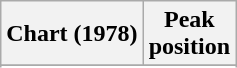<table class="wikitable sortable plainrowheaders" style="text-align:center">
<tr>
<th>Chart (1978)</th>
<th>Peak<br>position</th>
</tr>
<tr>
</tr>
<tr>
</tr>
</table>
